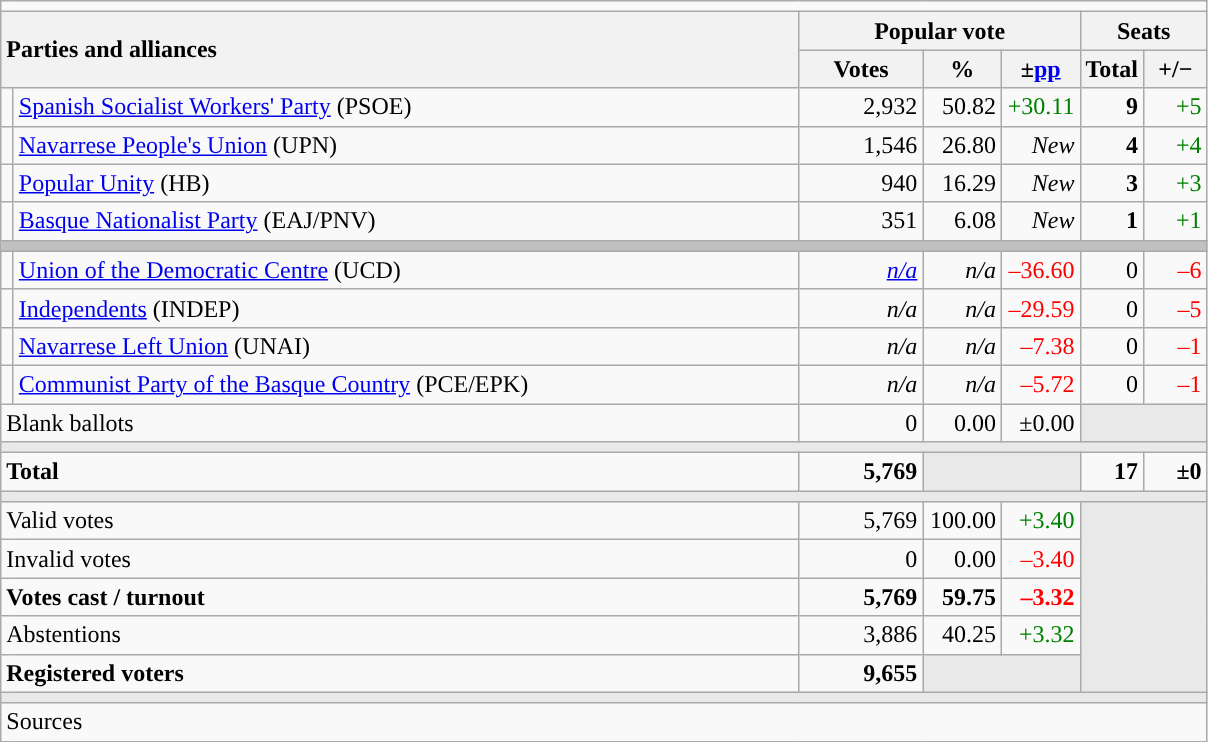<table class="wikitable" style="text-align:right;">
<tr>
<td colspan="7"></td>
</tr>
<tr>
<th style="text-align:left;" rowspan="2" colspan="2" width="525">Parties and alliances</th>
<th colspan="3">Popular vote</th>
<th colspan="2">Seats</th>
</tr>
<tr>
<th width="75">Votes</th>
<th width="45">%</th>
<th width="45">±<a href='#'>pp</a></th>
<th width="35">Total</th>
<th width="35">+/−</th>
</tr>
<tr>
<td width="1" style="color:inherit;background:"></td>
<td align="left"><a href='#'>Spanish Socialist Workers' Party</a> (PSOE)</td>
<td>2,932</td>
<td>50.82</td>
<td style="color:green;">+30.11</td>
<td><strong>9</strong></td>
<td style="color:green;">+5</td>
</tr>
<tr>
<td style="color:inherit;background:"></td>
<td align="left"><a href='#'>Navarrese People's Union</a> (UPN)</td>
<td>1,546</td>
<td>26.80</td>
<td><em>New</em></td>
<td><strong>4</strong></td>
<td style="color:green;">+4</td>
</tr>
<tr>
<td style="color:inherit;background:"></td>
<td align="left"><a href='#'>Popular Unity</a> (HB)</td>
<td>940</td>
<td>16.29</td>
<td><em>New</em></td>
<td><strong>3</strong></td>
<td style="color:green;">+3</td>
</tr>
<tr>
<td style="color:inherit;background:"></td>
<td align="left"><a href='#'>Basque Nationalist Party</a> (EAJ/PNV)</td>
<td>351</td>
<td>6.08</td>
<td><em>New</em></td>
<td><strong>1</strong></td>
<td style="color:green;">+1</td>
</tr>
<tr>
<td colspan="7" bgcolor="#C0C0C0"></td>
</tr>
<tr>
<td style="color:inherit;background:"></td>
<td align="left"><a href='#'>Union of the Democratic Centre</a> (UCD)</td>
<td><em><a href='#'>n/a</a></em></td>
<td><em>n/a</em></td>
<td style="color:red;">–36.60</td>
<td>0</td>
<td style="color:red;">–6</td>
</tr>
<tr>
<td style="color:inherit;background:"></td>
<td align="left"><a href='#'>Independents</a> (INDEP)</td>
<td><em>n/a</em></td>
<td><em>n/a</em></td>
<td style="color:red;">–29.59</td>
<td>0</td>
<td style="color:red;">–5</td>
</tr>
<tr>
<td style="color:inherit;background:"></td>
<td align="left"><a href='#'>Navarrese Left Union</a> (UNAI)</td>
<td><em>n/a</em></td>
<td><em>n/a</em></td>
<td style="color:red;">–7.38</td>
<td>0</td>
<td style="color:red;">–1</td>
</tr>
<tr>
<td style="color:inherit;background:"></td>
<td align="left"><a href='#'>Communist Party of the Basque Country</a> (PCE/EPK)</td>
<td><em>n/a</em></td>
<td><em>n/a</em></td>
<td style="color:red;">–5.72</td>
<td>0</td>
<td style="color:red;">–1</td>
</tr>
<tr>
<td align="left" colspan="2">Blank ballots</td>
<td>0</td>
<td>0.00</td>
<td>±0.00</td>
<td bgcolor="#E9E9E9" colspan="2"></td>
</tr>
<tr>
<td colspan="7" bgcolor="#E9E9E9"></td>
</tr>
<tr style="font-weight:bold;">
<td align="left" colspan="2">Total</td>
<td>5,769</td>
<td bgcolor="#E9E9E9" colspan="2"></td>
<td>17</td>
<td>±0</td>
</tr>
<tr>
<td colspan="7" bgcolor="#E9E9E9"></td>
</tr>
<tr>
<td align="left" colspan="2">Valid votes</td>
<td>5,769</td>
<td>100.00</td>
<td style="color:green;">+3.40</td>
<td bgcolor="#E9E9E9" colspan="2" rowspan="5"></td>
</tr>
<tr>
<td align="left" colspan="2">Invalid votes</td>
<td>0</td>
<td>0.00</td>
<td style="color:red;">–3.40</td>
</tr>
<tr style="font-weight:bold;">
<td align="left" colspan="2">Votes cast / turnout</td>
<td>5,769</td>
<td>59.75</td>
<td style="color:red;">–3.32</td>
</tr>
<tr>
<td align="left" colspan="2">Abstentions</td>
<td>3,886</td>
<td>40.25</td>
<td style="color:green;">+3.32</td>
</tr>
<tr style="font-weight:bold;">
<td align="left" colspan="2">Registered voters</td>
<td>9,655</td>
<td bgcolor="#E9E9E9" colspan="2"></td>
</tr>
<tr>
<td colspan="7" bgcolor="#E9E9E9"></td>
</tr>
<tr>
<td align="left" colspan="7">Sources</td>
</tr>
</table>
